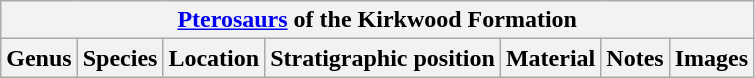<table class="wikitable" align="center">
<tr>
<th colspan="7" align="center"><a href='#'>Pterosaurs</a> of the Kirkwood Formation</th>
</tr>
<tr>
<th>Genus</th>
<th>Species</th>
<th>Location</th>
<th>Stratigraphic position</th>
<th>Material</th>
<th>Notes</th>
<th>Images</th>
</tr>
</table>
